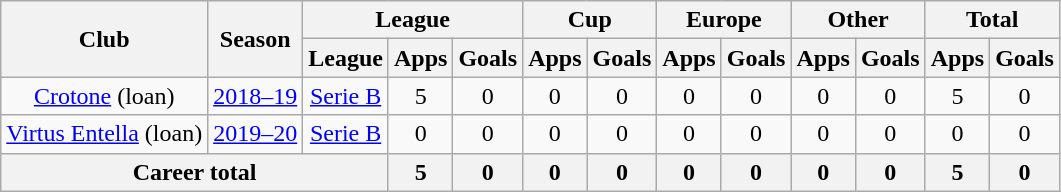<table class="wikitable" style="text-align: center;">
<tr>
<th rowspan="2">Club</th>
<th rowspan="2">Season</th>
<th colspan="3">League</th>
<th colspan="2">Cup</th>
<th colspan="2">Europe</th>
<th colspan="2">Other</th>
<th colspan="2">Total</th>
</tr>
<tr>
<th>League</th>
<th>Apps</th>
<th>Goals</th>
<th>Apps</th>
<th>Goals</th>
<th>Apps</th>
<th>Goals</th>
<th>Apps</th>
<th>Goals</th>
<th>Apps</th>
<th>Goals</th>
</tr>
<tr>
<td><a href='#'>Crotone</a> (loan)</td>
<td><a href='#'>2018–19</a></td>
<td><a href='#'>Serie B</a></td>
<td>5</td>
<td>0</td>
<td>0</td>
<td>0</td>
<td>0</td>
<td>0</td>
<td>0</td>
<td>0</td>
<td>5</td>
<td>0</td>
</tr>
<tr>
<td><a href='#'>Virtus Entella</a> (loan)</td>
<td><a href='#'>2019–20</a></td>
<td><a href='#'>Serie B</a></td>
<td>0</td>
<td>0</td>
<td>0</td>
<td>0</td>
<td>0</td>
<td>0</td>
<td>0</td>
<td>0</td>
<td>0</td>
<td>0</td>
</tr>
<tr>
<th colspan="3">Career total</th>
<th>5</th>
<th>0</th>
<th>0</th>
<th>0</th>
<th>0</th>
<th>0</th>
<th 0>0</th>
<th>0</th>
<th>5</th>
<th>0</th>
</tr>
</table>
